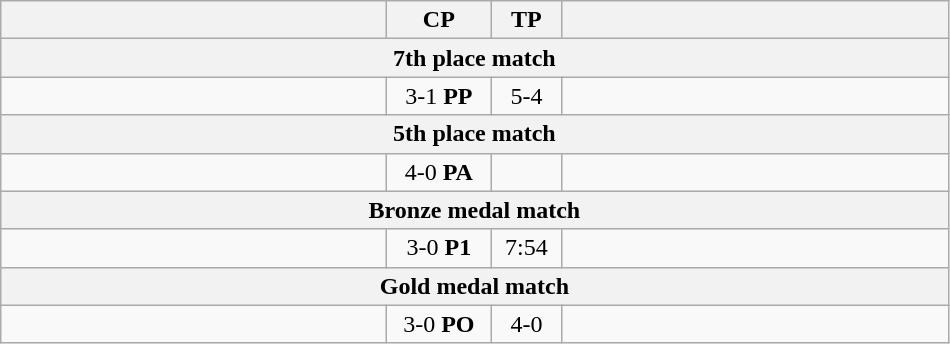<table class="wikitable" style="text-align: center;" |>
<tr>
<th width="250"></th>
<th width="62">CP</th>
<th width="40">TP</th>
<th width="250"></th>
</tr>
<tr>
<th colspan="5">7th place match</th>
</tr>
<tr>
<td style="text-align:left;"><strong></strong></td>
<td>3-1 <strong>PP</strong></td>
<td>5-4</td>
<td style="text-align:left;"></td>
</tr>
<tr>
<th colspan="5">5th place match</th>
</tr>
<tr>
<td style="text-align:left;"><strong></strong></td>
<td>4-0 <strong>PA</strong></td>
<td></td>
<td style="text-align:left;"></td>
</tr>
<tr>
<th colspan="5">Bronze medal match</th>
</tr>
<tr>
<td style="text-align:left;"><strong></strong></td>
<td>3-0 <strong>P1</strong></td>
<td>7:54</td>
<td style="text-align:left;"></td>
</tr>
<tr>
<th colspan="5">Gold medal match</th>
</tr>
<tr>
<td style="text-align:left;"><strong></strong></td>
<td>3-0 <strong>PO</strong></td>
<td>4-0</td>
<td style="text-align:left;"></td>
</tr>
</table>
